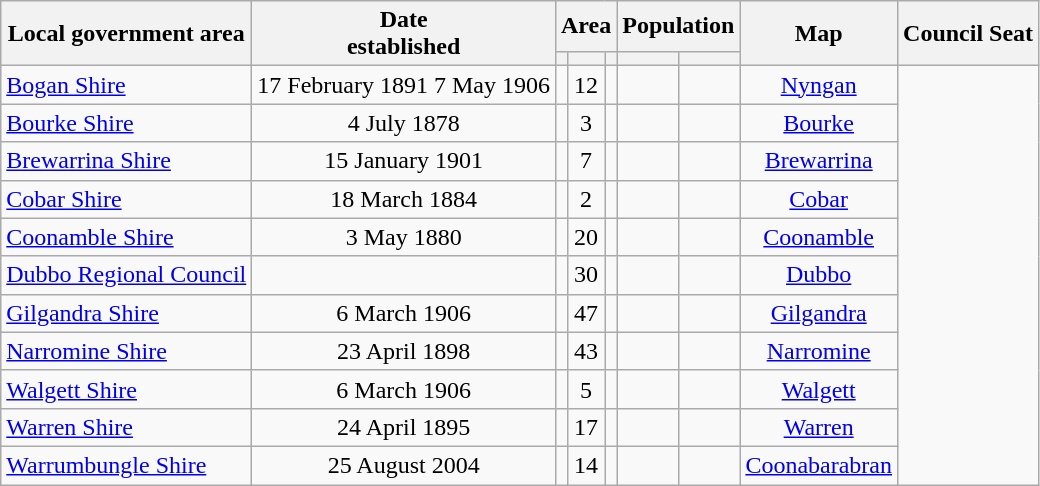<table class="wikitable sortable" style=text-align:center>
<tr>
<th rowspan=2>Local government area</th>
<th rowspan=2>Date<br>established</th>
<th colspan=3>Area</th>
<th colspan=2>Population</th>
<th class=unsortable rowspan=2>Map</th>
<th rowspan= 2>Council Seat</th>
</tr>
<tr>
<th></th>
<th></th>
<th></th>
<th></th>
<th></th>
</tr>
<tr>
<td align=left><a href='#'>Bogan Shire</a></td>
<td>17 February 1891  7 May 1906 </td>
<td></td>
<td scope="row">12</td>
<td align=right></td>
<td scope="row"></td>
<td></td>
<td><a href='#'>Nyngan</a></td>
</tr>
<tr>
<td align=left><a href='#'>Bourke Shire</a></td>
<td>4 July 1878</td>
<td></td>
<td scope="row">3</td>
<td align=right></td>
<td scope="row"></td>
<td></td>
<td><a href='#'>Bourke</a></td>
</tr>
<tr>
<td align=left><a href='#'>Brewarrina Shire</a></td>
<td>15 January 1901</td>
<td></td>
<td scope="row">7</td>
<td align=right></td>
<td scope="row"></td>
<td></td>
<td><a href='#'>Brewarrina</a></td>
</tr>
<tr>
<td align=left><a href='#'>Cobar Shire</a></td>
<td>18 March 1884</td>
<td></td>
<td scope="row">2</td>
<td align=right></td>
<td scope="row"></td>
<td></td>
<td><a href='#'>Cobar</a></td>
</tr>
<tr>
<td align=left><a href='#'>Coonamble Shire</a></td>
<td>3 May 1880</td>
<td></td>
<td scope="row">20</td>
<td align=right></td>
<td scope="row"></td>
<td></td>
<td><a href='#'>Coonamble</a></td>
</tr>
<tr>
<td align=left><a href='#'>Dubbo Regional Council</a></td>
<td></td>
<td></td>
<td scope="row">30</td>
<td align=right></td>
<td scope="row"></td>
<td></td>
<td><a href='#'>Dubbo</a></td>
</tr>
<tr>
<td align=left><a href='#'>Gilgandra Shire</a></td>
<td>6 March 1906</td>
<td></td>
<td scope="row">47</td>
<td align=right></td>
<td scope="row"></td>
<td></td>
<td><a href='#'>Gilgandra</a></td>
</tr>
<tr>
<td align=left><a href='#'>Narromine Shire</a></td>
<td>23 April 1898</td>
<td></td>
<td scope="row">43</td>
<td align=right></td>
<td scope="row"></td>
<td></td>
<td><a href='#'>Narromine</a></td>
</tr>
<tr>
<td align=left><a href='#'>Walgett Shire</a></td>
<td>6 March 1906</td>
<td></td>
<td scope="row">5</td>
<td align=right></td>
<td scope="row"></td>
<td></td>
<td><a href='#'>Walgett</a></td>
</tr>
<tr>
<td align=left><a href='#'>Warren Shire</a></td>
<td>24 April 1895</td>
<td></td>
<td scope="row">17</td>
<td align=right></td>
<td scope="row"></td>
<td></td>
<td><a href='#'>Warren</a></td>
</tr>
<tr>
<td align=left><a href='#'>Warrumbungle Shire</a></td>
<td>25 August 2004</td>
<td></td>
<td>14</td>
<td align="right"></td>
<td scope="row"></td>
<td></td>
<td><a href='#'>Coonabarabran</a></td>
</tr>
</table>
